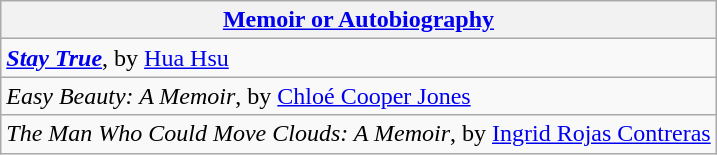<table class="wikitable" style="float:left; float:none;">
<tr>
<th><a href='#'>Memoir or Autobiography</a></th>
</tr>
<tr>
<td><strong><em><a href='#'>Stay True</a></em></strong>, by <a href='#'>Hua Hsu</a></td>
</tr>
<tr>
<td><em>Easy Beauty: A Memoir</em>, by <a href='#'>Chloé Cooper Jones</a></td>
</tr>
<tr>
<td><em>The Man Who Could Move Clouds: A Memoir</em>, by <a href='#'>Ingrid Rojas Contreras</a></td>
</tr>
</table>
